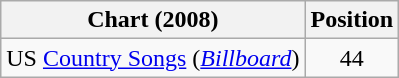<table class="wikitable sortable">
<tr>
<th scope="col">Chart (2008)</th>
<th scope="col">Position</th>
</tr>
<tr>
<td>US <a href='#'>Country Songs</a> (<em><a href='#'>Billboard</a></em>)</td>
<td align="center">44</td>
</tr>
</table>
